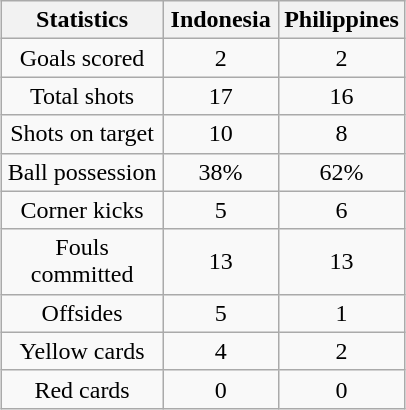<table class="wikitable" style="margin:1em auto; text-align:center;">
<tr>
<th scope=col width=100>Statistics</th>
<th scope=col width=70>Indonesia</th>
<th scope=col width=70>Philippines</th>
</tr>
<tr>
<td>Goals scored</td>
<td>2</td>
<td>2</td>
</tr>
<tr>
<td>Total shots</td>
<td>17</td>
<td>16</td>
</tr>
<tr>
<td>Shots on target</td>
<td>10</td>
<td>8</td>
</tr>
<tr>
<td>Ball possession</td>
<td>38%</td>
<td>62%</td>
</tr>
<tr>
<td>Corner kicks</td>
<td>5</td>
<td>6</td>
</tr>
<tr>
<td>Fouls committed</td>
<td>13</td>
<td>13</td>
</tr>
<tr>
<td>Offsides</td>
<td>5</td>
<td>1</td>
</tr>
<tr>
<td>Yellow cards</td>
<td>4</td>
<td>2</td>
</tr>
<tr>
<td>Red cards</td>
<td>0</td>
<td>0</td>
</tr>
</table>
